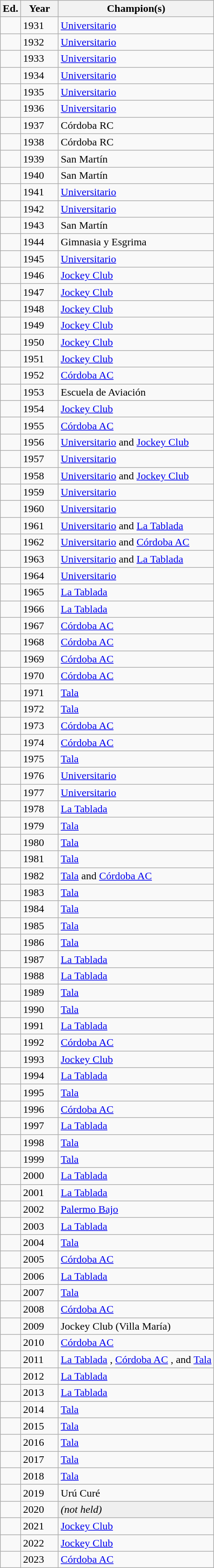<table class="wikitable sortable" style="text-align:left" width=px>
<tr>
<th width= px>Ed.</th>
<th width=50px>Year</th>
<th width= px>Champion(s)</th>
</tr>
<tr>
<td></td>
<td>1931</td>
<td><a href='#'>Universitario</a> </td>
</tr>
<tr>
<td></td>
<td>1932</td>
<td><a href='#'>Universitario</a> </td>
</tr>
<tr>
<td></td>
<td>1933</td>
<td><a href='#'>Universitario</a> </td>
</tr>
<tr>
<td></td>
<td>1934</td>
<td><a href='#'>Universitario</a> </td>
</tr>
<tr>
<td></td>
<td>1935</td>
<td><a href='#'>Universitario</a> </td>
</tr>
<tr>
<td></td>
<td>1936</td>
<td><a href='#'>Universitario</a> </td>
</tr>
<tr>
<td></td>
<td>1937</td>
<td>Córdoba RC </td>
</tr>
<tr>
<td></td>
<td>1938</td>
<td>Córdoba RC </td>
</tr>
<tr>
<td></td>
<td>1939</td>
<td>San Martín </td>
</tr>
<tr>
<td></td>
<td>1940</td>
<td>San Martín </td>
</tr>
<tr>
<td></td>
<td>1941</td>
<td><a href='#'>Universitario</a> </td>
</tr>
<tr>
<td></td>
<td>1942</td>
<td><a href='#'>Universitario</a> </td>
</tr>
<tr>
<td></td>
<td>1943</td>
<td>San Martín </td>
</tr>
<tr>
<td></td>
<td>1944</td>
<td>Gimnasia y Esgrima </td>
</tr>
<tr>
<td></td>
<td>1945</td>
<td><a href='#'>Universitario</a> </td>
</tr>
<tr>
<td></td>
<td>1946</td>
<td><a href='#'>Jockey Club</a> </td>
</tr>
<tr>
<td></td>
<td>1947</td>
<td><a href='#'>Jockey Club</a> </td>
</tr>
<tr>
<td></td>
<td>1948</td>
<td><a href='#'>Jockey Club</a> </td>
</tr>
<tr>
<td></td>
<td>1949</td>
<td><a href='#'>Jockey Club</a> </td>
</tr>
<tr>
<td></td>
<td>1950</td>
<td><a href='#'>Jockey Club</a> </td>
</tr>
<tr>
<td></td>
<td>1951</td>
<td><a href='#'>Jockey Club</a> </td>
</tr>
<tr>
<td></td>
<td>1952</td>
<td><a href='#'>Córdoba AC</a> </td>
</tr>
<tr>
<td></td>
<td>1953</td>
<td>Escuela de Aviación </td>
</tr>
<tr>
<td></td>
<td>1954</td>
<td><a href='#'>Jockey Club</a> </td>
</tr>
<tr>
<td></td>
<td>1955</td>
<td><a href='#'>Córdoba AC</a> </td>
</tr>
<tr>
<td></td>
<td>1956</td>
<td><a href='#'>Universitario</a>  and <a href='#'>Jockey Club</a>  </td>
</tr>
<tr>
<td></td>
<td>1957</td>
<td><a href='#'>Universitario</a> </td>
</tr>
<tr>
<td></td>
<td>1958</td>
<td><a href='#'>Universitario</a>  and <a href='#'>Jockey Club</a>  </td>
</tr>
<tr>
<td></td>
<td>1959</td>
<td><a href='#'>Universitario</a> </td>
</tr>
<tr>
<td></td>
<td>1960</td>
<td><a href='#'>Universitario</a> </td>
</tr>
<tr>
<td></td>
<td>1961</td>
<td><a href='#'>Universitario</a>  and <a href='#'>La Tablada</a>  </td>
</tr>
<tr>
<td></td>
<td>1962</td>
<td><a href='#'>Universitario</a>  and <a href='#'>Córdoba AC</a>  </td>
</tr>
<tr>
<td></td>
<td>1963</td>
<td><a href='#'>Universitario</a>  and <a href='#'>La Tablada</a>  </td>
</tr>
<tr>
<td></td>
<td>1964</td>
<td><a href='#'>Universitario</a> </td>
</tr>
<tr>
<td></td>
<td>1965</td>
<td><a href='#'>La Tablada</a> </td>
</tr>
<tr>
<td></td>
<td>1966</td>
<td><a href='#'>La Tablada</a> </td>
</tr>
<tr>
<td></td>
<td>1967</td>
<td><a href='#'>Córdoba AC</a> </td>
</tr>
<tr>
<td></td>
<td>1968</td>
<td><a href='#'>Córdoba AC</a> </td>
</tr>
<tr>
<td></td>
<td>1969</td>
<td><a href='#'>Córdoba AC</a> </td>
</tr>
<tr>
<td></td>
<td>1970</td>
<td><a href='#'>Córdoba AC</a> </td>
</tr>
<tr>
<td></td>
<td>1971</td>
<td><a href='#'>Tala</a> </td>
</tr>
<tr>
<td></td>
<td>1972</td>
<td><a href='#'>Tala</a> </td>
</tr>
<tr>
<td></td>
<td>1973</td>
<td><a href='#'>Córdoba AC</a> </td>
</tr>
<tr>
<td></td>
<td>1974</td>
<td><a href='#'>Córdoba AC</a> </td>
</tr>
<tr>
<td></td>
<td>1975</td>
<td><a href='#'>Tala</a> </td>
</tr>
<tr>
<td></td>
<td>1976</td>
<td><a href='#'>Universitario</a> </td>
</tr>
<tr>
<td></td>
<td>1977</td>
<td><a href='#'>Universitario</a> </td>
</tr>
<tr>
<td></td>
<td>1978</td>
<td><a href='#'>La Tablada</a> </td>
</tr>
<tr>
<td></td>
<td>1979</td>
<td><a href='#'>Tala</a> </td>
</tr>
<tr>
<td></td>
<td>1980</td>
<td><a href='#'>Tala</a> </td>
</tr>
<tr>
<td></td>
<td>1981</td>
<td><a href='#'>Tala</a> </td>
</tr>
<tr>
<td></td>
<td>1982</td>
<td><a href='#'>Tala</a>  and <a href='#'>Córdoba AC</a>  </td>
</tr>
<tr>
<td></td>
<td>1983</td>
<td><a href='#'>Tala</a> </td>
</tr>
<tr>
<td></td>
<td>1984</td>
<td><a href='#'>Tala</a> </td>
</tr>
<tr>
<td></td>
<td>1985</td>
<td><a href='#'>Tala</a> </td>
</tr>
<tr>
<td></td>
<td>1986</td>
<td><a href='#'>Tala</a> </td>
</tr>
<tr>
<td></td>
<td>1987</td>
<td><a href='#'>La Tablada</a> </td>
</tr>
<tr>
<td></td>
<td>1988</td>
<td><a href='#'>La Tablada</a> </td>
</tr>
<tr>
<td></td>
<td>1989</td>
<td><a href='#'>Tala</a> </td>
</tr>
<tr>
<td></td>
<td>1990</td>
<td><a href='#'>Tala</a> </td>
</tr>
<tr>
<td></td>
<td>1991</td>
<td><a href='#'>La Tablada</a> </td>
</tr>
<tr>
<td></td>
<td>1992</td>
<td><a href='#'>Córdoba AC</a> </td>
</tr>
<tr>
<td></td>
<td>1993</td>
<td><a href='#'>Jockey Club</a> </td>
</tr>
<tr>
<td></td>
<td>1994</td>
<td><a href='#'>La Tablada</a> </td>
</tr>
<tr>
<td></td>
<td>1995</td>
<td><a href='#'>Tala</a> </td>
</tr>
<tr>
<td></td>
<td>1996</td>
<td><a href='#'>Córdoba AC</a> </td>
</tr>
<tr>
<td></td>
<td>1997</td>
<td><a href='#'>La Tablada</a> </td>
</tr>
<tr>
<td></td>
<td>1998</td>
<td><a href='#'>Tala</a> </td>
</tr>
<tr>
<td></td>
<td>1999</td>
<td><a href='#'>Tala</a> </td>
</tr>
<tr>
<td></td>
<td>2000</td>
<td><a href='#'>La Tablada</a> </td>
</tr>
<tr>
<td></td>
<td>2001</td>
<td><a href='#'>La Tablada</a> </td>
</tr>
<tr>
<td></td>
<td>2002</td>
<td><a href='#'>Palermo Bajo</a> </td>
</tr>
<tr>
<td></td>
<td>2003</td>
<td><a href='#'>La Tablada</a> </td>
</tr>
<tr>
<td></td>
<td>2004</td>
<td><a href='#'>Tala</a> </td>
</tr>
<tr>
<td></td>
<td>2005</td>
<td><a href='#'>Córdoba AC</a> </td>
</tr>
<tr>
<td></td>
<td>2006</td>
<td><a href='#'>La Tablada</a> </td>
</tr>
<tr>
<td></td>
<td>2007</td>
<td><a href='#'>Tala</a> </td>
</tr>
<tr>
<td></td>
<td>2008</td>
<td><a href='#'>Córdoba AC</a> </td>
</tr>
<tr>
<td></td>
<td>2009</td>
<td>Jockey Club (Villa María) </td>
</tr>
<tr>
<td></td>
<td>2010</td>
<td><a href='#'>Córdoba AC</a> </td>
</tr>
<tr>
<td></td>
<td>2011</td>
<td><a href='#'>La Tablada</a> , <a href='#'>Córdoba AC</a> , and <a href='#'>Tala</a>  </td>
</tr>
<tr>
<td></td>
<td>2012</td>
<td><a href='#'>La Tablada</a> </td>
</tr>
<tr>
<td></td>
<td>2013</td>
<td><a href='#'>La Tablada</a> </td>
</tr>
<tr>
<td></td>
<td>2014</td>
<td><a href='#'>Tala</a> </td>
</tr>
<tr>
<td></td>
<td>2015</td>
<td><a href='#'>Tala</a> </td>
</tr>
<tr>
<td></td>
<td>2016</td>
<td><a href='#'>Tala</a> </td>
</tr>
<tr>
<td></td>
<td>2017</td>
<td><a href='#'>Tala</a> </td>
</tr>
<tr>
<td></td>
<td>2018</td>
<td><a href='#'>Tala</a> </td>
</tr>
<tr>
<td></td>
<td>2019</td>
<td>Urú Curé </td>
</tr>
<tr>
<td></td>
<td>2020</td>
<td bgcolor=#efefef><em>(not held)</em></td>
</tr>
<tr>
<td></td>
<td>2021</td>
<td><a href='#'>Jockey Club</a> </td>
</tr>
<tr>
<td></td>
<td>2022</td>
<td><a href='#'>Jockey Club</a> </td>
</tr>
<tr>
<td></td>
<td>2023</td>
<td><a href='#'>Córdoba AC</a> </td>
</tr>
</table>
